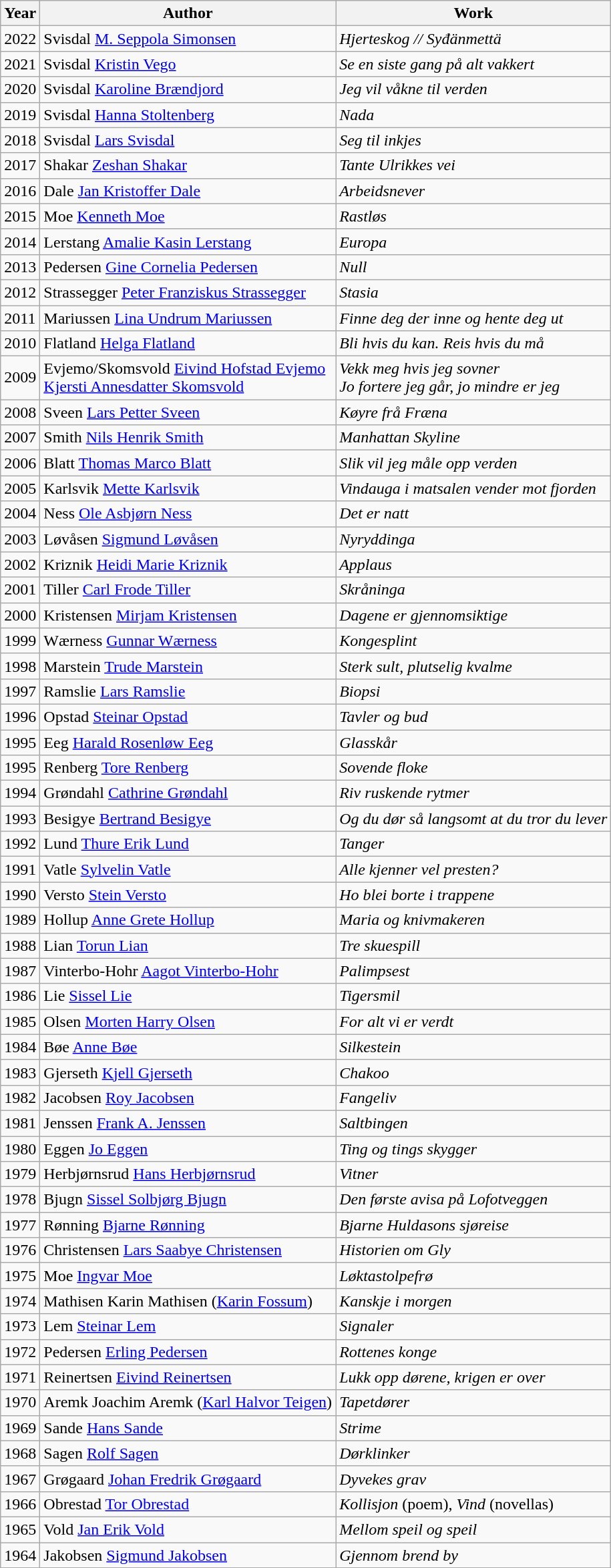<table class="wikitable" border="1" class="sortable wikitable">
<tr>
<th>Year</th>
<th>Author</th>
<th>Work</th>
</tr>
<tr>
<td>2022</td>
<td><span>Svisdal</span> <a href='#'>M. Seppola Simonsen</a></td>
<td><em>Hjerteskog // Syđänmettä</em></td>
</tr>
<tr>
<td>2021</td>
<td><span>Svisdal</span> <a href='#'>Kristin Vego</a></td>
<td><em>Se en siste gang på alt vakkert</em></td>
</tr>
<tr>
<td>2020</td>
<td><span>Svisdal</span> <a href='#'>Karoline Brændjord</a></td>
<td><em>Jeg vil våkne til verden</em></td>
</tr>
<tr>
<td>2019</td>
<td><span>Svisdal</span> <a href='#'>Hanna Stoltenberg</a></td>
<td><em>Nada</em></td>
</tr>
<tr>
<td>2018</td>
<td><span>Svisdal</span> <a href='#'>Lars Svisdal</a></td>
<td><em>Seg til inkjes</em></td>
</tr>
<tr>
<td>2017</td>
<td><span>Shakar</span> <a href='#'>Zeshan Shakar</a></td>
<td><em>Tante Ulrikkes vei</em></td>
</tr>
<tr>
<td>2016</td>
<td><span>Dale</span> <a href='#'>Jan Kristoffer Dale</a></td>
<td><em>Arbeidsnever</em></td>
</tr>
<tr>
<td>2015</td>
<td><span>Moe</span> <a href='#'>Kenneth Moe</a></td>
<td><em>Rastløs</em></td>
</tr>
<tr>
<td>2014</td>
<td><span>Lerstang</span> <a href='#'>Amalie Kasin Lerstang</a></td>
<td><em>Europa</em></td>
</tr>
<tr>
<td>2013</td>
<td><span>Pedersen</span> <a href='#'>Gine Cornelia Pedersen</a></td>
<td><em>Null</em></td>
</tr>
<tr>
<td>2012</td>
<td><span>Strassegger</span> <a href='#'>Peter Franziskus Strassegger</a></td>
<td><em>Stasia</em></td>
</tr>
<tr>
<td>2011</td>
<td><span>Mariussen</span> <a href='#'>Lina Undrum Mariussen</a></td>
<td><em>Finne deg der inne og hente deg ut</em></td>
</tr>
<tr>
<td>2010</td>
<td><span>Flatland</span> <a href='#'>Helga Flatland</a></td>
<td><em>Bli hvis du kan. Reis hvis du må</em></td>
</tr>
<tr>
<td>2009</td>
<td><span>Evjemo/Skomsvold</span> <a href='#'>Eivind Hofstad Evjemo</a><br><a href='#'>Kjersti Annesdatter Skomsvold</a></td>
<td><em>Vekk meg hvis jeg sovner</em><br><em>Jo fortere jeg går, jo mindre er jeg</em></td>
</tr>
<tr>
<td>2008</td>
<td><span>Sveen</span> <a href='#'>Lars Petter Sveen</a></td>
<td><em>Køyre frå Fræna</em></td>
</tr>
<tr>
<td>2007</td>
<td><span>Smith</span> <a href='#'>Nils Henrik Smith</a></td>
<td><em>Manhattan Skyline</em></td>
</tr>
<tr>
<td>2006</td>
<td><span>Blatt</span> <a href='#'>Thomas Marco Blatt</a></td>
<td><em>Slik vil jeg måle opp verden</em></td>
</tr>
<tr>
<td>2005</td>
<td><span>Karlsvik</span> <a href='#'>Mette Karlsvik</a></td>
<td><em>Vindauga i matsalen vender mot fjorden</em></td>
</tr>
<tr>
<td>2004</td>
<td><span>Ness</span> <a href='#'>Ole Asbjørn Ness</a></td>
<td><em>Det er natt</em></td>
</tr>
<tr>
<td>2003</td>
<td><span>Løvåsen</span> <a href='#'>Sigmund Løvåsen</a></td>
<td><em>Nyryddinga</em></td>
</tr>
<tr>
<td>2002</td>
<td><span>Kriznik</span> <a href='#'>Heidi Marie Kriznik</a></td>
<td><em>Applaus</em></td>
</tr>
<tr>
<td>2001</td>
<td><span>Tiller</span> <a href='#'>Carl Frode Tiller</a></td>
<td><em>Skråninga</em></td>
</tr>
<tr>
<td>2000</td>
<td><span>Kristensen</span> <a href='#'>Mirjam Kristensen</a></td>
<td><em>Dagene er gjennomsiktige</em></td>
</tr>
<tr>
<td>1999</td>
<td><span>Wærness</span> <a href='#'>Gunnar Wærness</a></td>
<td><em>Kongesplint</em></td>
</tr>
<tr>
<td>1998</td>
<td><span>Marstein</span> <a href='#'>Trude Marstein</a></td>
<td><em>Sterk sult, plutselig kvalme</em></td>
</tr>
<tr>
<td>1997</td>
<td><span>Ramslie</span> <a href='#'>Lars Ramslie</a></td>
<td><em>Biopsi</em></td>
</tr>
<tr>
<td>1996</td>
<td><span>Opstad</span> <a href='#'>Steinar Opstad</a></td>
<td><em>Tavler og bud</em></td>
</tr>
<tr>
<td>1995</td>
<td><span>Eeg</span> <a href='#'>Harald Rosenløw Eeg</a></td>
<td><em>Glasskår</em></td>
</tr>
<tr>
<td>1995</td>
<td><span>Renberg</span> <a href='#'>Tore Renberg</a></td>
<td><em>Sovende floke</em></td>
</tr>
<tr>
<td>1994</td>
<td><span>Grøndahl</span> <a href='#'>Cathrine Grøndahl</a></td>
<td><em>Riv ruskende rytmer</em></td>
</tr>
<tr>
<td>1993</td>
<td><span>Besigye</span> <a href='#'>Bertrand Besigye</a></td>
<td><em>Og du dør så langsomt at du tror du lever</em></td>
</tr>
<tr>
<td>1992</td>
<td><span>Lund</span> <a href='#'>Thure Erik Lund</a></td>
<td><em>Tanger</em></td>
</tr>
<tr>
<td>1991</td>
<td><span>Vatle</span> <a href='#'>Sylvelin Vatle</a></td>
<td><em>Alle kjenner vel presten?</em></td>
</tr>
<tr>
<td>1990</td>
<td><span>Versto</span> <a href='#'>Stein Versto</a></td>
<td><em>Ho blei borte i trappene</em></td>
</tr>
<tr>
<td>1989</td>
<td><span>Hollup</span> <a href='#'>Anne Grete Hollup</a></td>
<td><em>Maria og knivmakeren</em></td>
</tr>
<tr>
<td>1988</td>
<td><span>Lian</span> <a href='#'>Torun Lian</a></td>
<td><em>Tre skuespill</em></td>
</tr>
<tr>
<td>1987</td>
<td><span>Vinterbo-Hohr</span> <a href='#'>Aagot Vinterbo-Hohr</a></td>
<td><em>Palimpsest</em></td>
</tr>
<tr>
<td>1986</td>
<td><span>Lie</span> <a href='#'>Sissel Lie</a></td>
<td><em>Tigersmil</em></td>
</tr>
<tr>
<td>1985</td>
<td><span>Olsen</span> <a href='#'>Morten Harry Olsen</a></td>
<td><em>For alt vi er verdt</em></td>
</tr>
<tr>
<td>1984</td>
<td><span>Bøe</span> <a href='#'>Anne Bøe</a></td>
<td><em>Silkestein</em></td>
</tr>
<tr>
<td>1983</td>
<td><span>Gjerseth</span> <a href='#'>Kjell Gjerseth</a></td>
<td><em>Chakoo</em></td>
</tr>
<tr>
<td>1982</td>
<td><span>Jacobsen</span> <a href='#'>Roy Jacobsen</a></td>
<td><em>Fangeliv</em></td>
</tr>
<tr>
<td>1981</td>
<td><span>Jenssen</span> <a href='#'>Frank A. Jenssen</a></td>
<td><em>Saltbingen</em></td>
</tr>
<tr>
<td>1980</td>
<td><span>Eggen</span> <a href='#'>Jo Eggen</a></td>
<td><em>Ting og tings skygger</em></td>
</tr>
<tr>
<td>1979</td>
<td><span>Herbjørnsrud</span> <a href='#'>Hans Herbjørnsrud</a></td>
<td><em>Vitner</em></td>
</tr>
<tr>
<td>1978</td>
<td><span>Bjugn</span> <a href='#'>Sissel Solbjørg Bjugn</a></td>
<td><em>Den første avisa på Lofotveggen</em></td>
</tr>
<tr>
<td>1977</td>
<td><span>Rønning</span> <a href='#'>Bjarne Rønning</a></td>
<td><em>Bjarne Huldasons sjøreise</em></td>
</tr>
<tr>
<td>1976</td>
<td><span>Christensen</span> <a href='#'>Lars Saabye Christensen</a></td>
<td><em>Historien om Gly</em></td>
</tr>
<tr>
<td>1975</td>
<td><span>Moe</span> <a href='#'>Ingvar Moe</a></td>
<td><em>Løktastolpefrø</em></td>
</tr>
<tr>
<td>1974</td>
<td><span>Mathisen</span> Karin Mathisen (<a href='#'>Karin Fossum</a>)</td>
<td><em>Kanskje i morgen</em></td>
</tr>
<tr>
<td>1973</td>
<td><span>Lem</span> <a href='#'>Steinar Lem</a></td>
<td><em>Signaler</em></td>
</tr>
<tr>
<td>1972</td>
<td><span>Pedersen</span> <a href='#'>Erling Pedersen</a></td>
<td><em>Rottenes konge</em></td>
</tr>
<tr>
<td>1971</td>
<td><span>Reinertsen</span> <a href='#'>Eivind Reinertsen</a></td>
<td><em>Lukk opp dørene, krigen er over</em></td>
</tr>
<tr>
<td>1970</td>
<td><span>Aremk</span> Joachim Aremk (<a href='#'>Karl Halvor Teigen</a>)</td>
<td><em>Tapetdører</em></td>
</tr>
<tr>
<td>1969</td>
<td><span>Sande</span> <a href='#'>Hans Sande</a></td>
<td><em>Strime</em></td>
</tr>
<tr>
<td>1968</td>
<td><span>Sagen</span> <a href='#'>Rolf Sagen</a></td>
<td><em>Dørklinker</em></td>
</tr>
<tr>
<td>1967</td>
<td><span>Grøgaard</span> <a href='#'>Johan Fredrik Grøgaard</a></td>
<td><em>Dyvekes grav</em></td>
</tr>
<tr>
<td>1966</td>
<td><span>Obrestad</span> <a href='#'>Tor Obrestad</a></td>
<td><em>Kollisjon</em> (poem), <em>Vind</em> (novellas)</td>
</tr>
<tr>
<td>1965</td>
<td><span>Vold</span> <a href='#'>Jan Erik Vold</a></td>
<td><em>Mellom speil og speil</em></td>
</tr>
<tr>
<td>1964</td>
<td><span>Jakobsen</span> <a href='#'>Sigmund Jakobsen</a></td>
<td><em>Gjennom brend by</em></td>
</tr>
</table>
